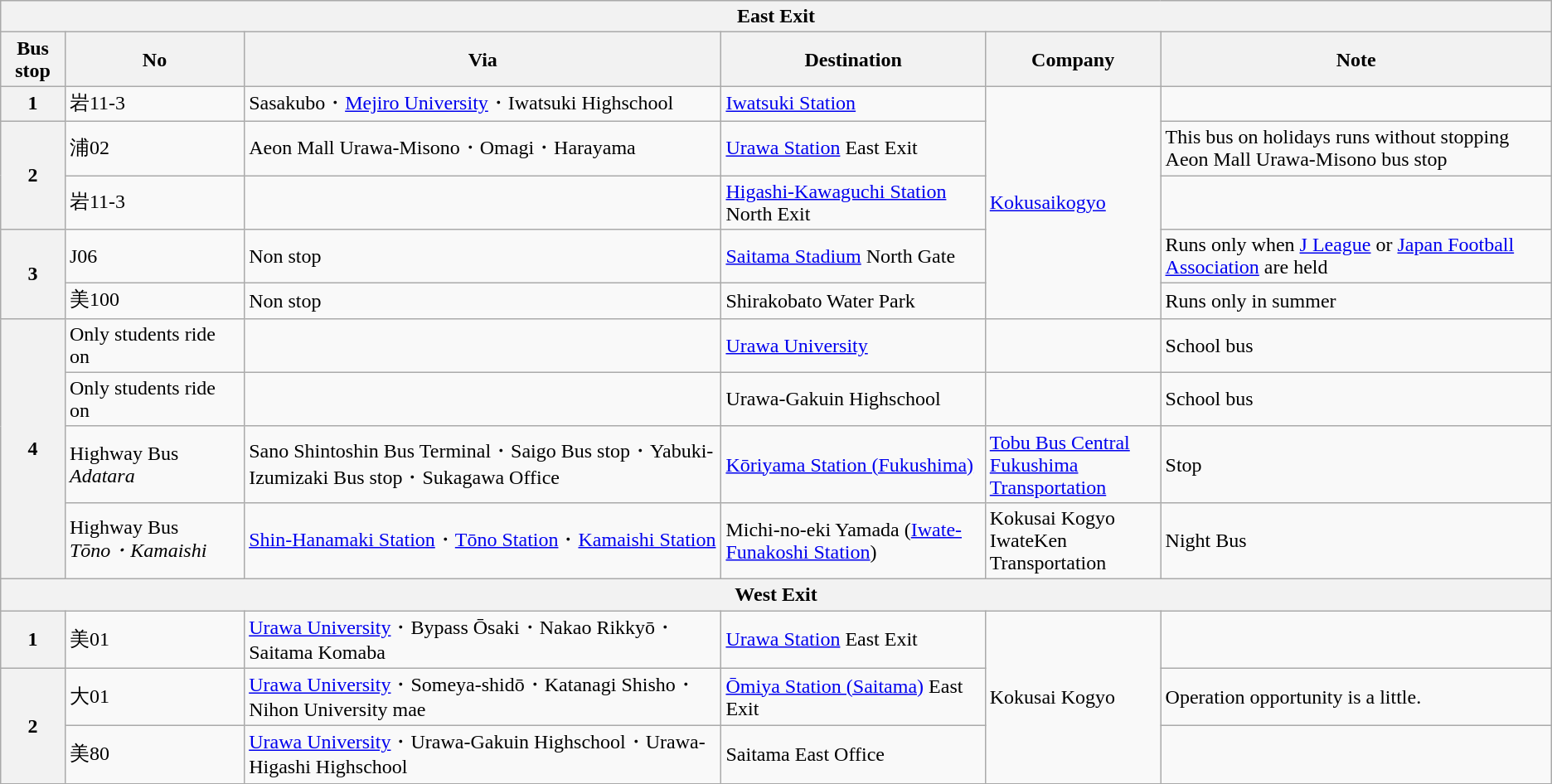<table class="wikitable">
<tr>
<th colspan="6">East Exit</th>
</tr>
<tr>
<th>Bus stop</th>
<th>No</th>
<th>Via</th>
<th>Destination</th>
<th>Company</th>
<th>Note</th>
</tr>
<tr>
<th>1</th>
<td>岩11-3</td>
<td>Sasakubo・<a href='#'>Mejiro University</a>・Iwatsuki Highschool</td>
<td><a href='#'>Iwatsuki Station</a></td>
<td rowspan="5"><a href='#'>Kokusaikogyo</a></td>
<td></td>
</tr>
<tr>
<th rowspan="2">2</th>
<td>浦02</td>
<td>Aeon Mall Urawa-Misono・Omagi・Harayama</td>
<td><a href='#'>Urawa Station</a> East Exit</td>
<td>This bus on holidays runs without stopping Aeon Mall Urawa-Misono bus stop</td>
</tr>
<tr>
<td>岩11-3</td>
<td></td>
<td><a href='#'>Higashi-Kawaguchi Station</a> North Exit</td>
<td></td>
</tr>
<tr>
<th rowspan="2">3</th>
<td>J06</td>
<td>Non stop</td>
<td><a href='#'>Saitama Stadium</a> North Gate</td>
<td>Runs only when <a href='#'>J League</a> or <a href='#'>Japan Football Association</a> are held</td>
</tr>
<tr>
<td>美100</td>
<td>Non stop</td>
<td>Shirakobato Water Park</td>
<td>Runs only in summer</td>
</tr>
<tr>
<th rowspan="4">4</th>
<td>Only students ride on</td>
<td></td>
<td><a href='#'>Urawa University</a></td>
<td></td>
<td>School bus</td>
</tr>
<tr>
<td>Only students ride on</td>
<td></td>
<td>Urawa-Gakuin Highschool</td>
<td></td>
<td>School bus</td>
</tr>
<tr>
<td>Highway Bus <em>Adatara</em></td>
<td>Sano Shintoshin Bus Terminal・Saigo Bus stop・Yabuki-Izumizaki Bus stop・Sukagawa Office</td>
<td><a href='#'>Kōriyama Station (Fukushima)</a></td>
<td><a href='#'>Tobu Bus Central</a><br><a href='#'>Fukushima Transportation</a></td>
<td>Stop</td>
</tr>
<tr>
<td>Highway Bus <em>Tōno・Kamaishi</em></td>
<td><a href='#'>Shin-Hanamaki Station</a>・<a href='#'>Tōno Station</a>・<a href='#'>Kamaishi Station</a></td>
<td>Michi-no-eki Yamada (<a href='#'>Iwate-Funakoshi Station</a>)</td>
<td>Kokusai Kogyo<br>IwateKen Transportation</td>
<td>Night Bus</td>
</tr>
<tr>
<th colspan="6">West Exit</th>
</tr>
<tr>
<th>1</th>
<td>美01</td>
<td><a href='#'>Urawa University</a>・Bypass Ōsaki・Nakao Rikkyō・Saitama Komaba</td>
<td><a href='#'>Urawa Station</a> East Exit</td>
<td rowspan="3">Kokusai Kogyo</td>
<td></td>
</tr>
<tr>
<th rowspan="2">2</th>
<td>大01</td>
<td><a href='#'>Urawa University</a>・Someya-shidō・Katanagi Shisho・Nihon University mae</td>
<td><a href='#'>Ōmiya Station (Saitama)</a> East Exit</td>
<td>Operation opportunity is a little.</td>
</tr>
<tr>
<td>美80</td>
<td><a href='#'>Urawa University</a>・Urawa-Gakuin Highschool・Urawa-Higashi Highschool</td>
<td>Saitama East Office</td>
<td></td>
</tr>
<tr>
</tr>
</table>
